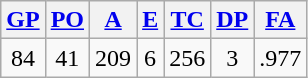<table class="wikitable">
<tr>
<th><a href='#'>GP</a></th>
<th><a href='#'>PO</a></th>
<th><a href='#'>A</a></th>
<th><a href='#'>E</a></th>
<th><a href='#'>TC</a></th>
<th><a href='#'>DP</a></th>
<th><a href='#'>FA</a></th>
</tr>
<tr align=center>
<td>84</td>
<td>41</td>
<td>209</td>
<td>6</td>
<td>256</td>
<td>3</td>
<td>.977</td>
</tr>
</table>
